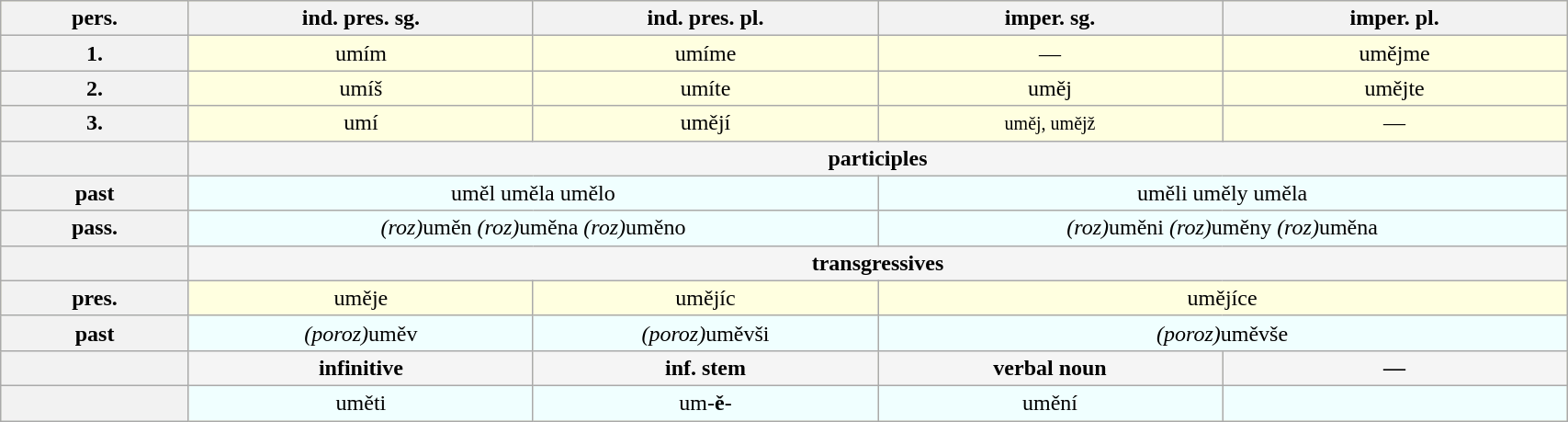<table class="wikitable" border="1" width=90% style="text-align:center; background:lightyellow">
<tr>
<th>pers.</th>
<th width=22%>ind. pres. sg.</th>
<th width=22%>ind. pres. pl.</th>
<th width=22%>imper. sg.</th>
<th width=22%>imper. pl.</th>
</tr>
<tr>
<th>1.</th>
<td>umím</td>
<td>umíme</td>
<td>—</td>
<td>umějme</td>
</tr>
<tr>
<th>2.</th>
<td>umíš</td>
<td>umíte</td>
<td>uměj</td>
<td>umějte</td>
</tr>
<tr>
<th>3.</th>
<td>umí</td>
<td>umějí</td>
<td><small>uměj, umějž</small></td>
<td>—</td>
</tr>
<tr style="font-weight:bold; background:whitesmoke">
<th> </th>
<td colspan=4>participles</td>
</tr>
<tr style="background:azure">
<th>past</th>
<td colspan=2>uměl uměla umělo</td>
<td colspan=2>uměli uměly uměla</td>
</tr>
<tr style="background:azure">
<th>pass.</th>
<td colspan=2><em>(roz)</em>uměn <em>(roz)</em>uměna <em>(roz)</em>uměno</td>
<td colspan=2><em>(roz)</em>uměni <em>(roz)</em>uměny <em>(roz)</em>uměna</td>
</tr>
<tr style="font-weight:bold; background:whitesmoke">
<th> </th>
<td colspan=4>transgressives</td>
</tr>
<tr>
<th>pres.</th>
<td>uměje</td>
<td>umějíc</td>
<td colspan=2>umějíce</td>
</tr>
<tr style="background:azure">
<th>past</th>
<td><em>(poroz)</em>uměv</td>
<td><em>(poroz)</em>uměvši</td>
<td colspan=2><em>(poroz)</em>uměvše</td>
</tr>
<tr style="font-weight:bold; background:whitesmoke">
<th> </th>
<td>infinitive</td>
<td>inf. stem</td>
<td>verbal noun</td>
<td>—</td>
</tr>
<tr style="background:azure">
<th> </th>
<td>uměti</td>
<td>um-<strong>ě</strong>-</td>
<td>umění</td>
<td></td>
</tr>
</table>
